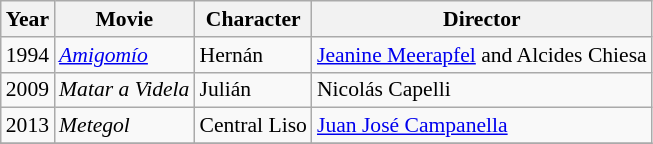<table class="wikitable" style="font-size: 90%;">
<tr>
<th>Year</th>
<th>Movie</th>
<th>Character</th>
<th>Director</th>
</tr>
<tr>
<td>1994</td>
<td><em><a href='#'>Amigomío</a></em></td>
<td>Hernán</td>
<td><a href='#'>Jeanine Meerapfel</a> and Alcides Chiesa</td>
</tr>
<tr>
<td>2009</td>
<td><em>Matar a Videla</em></td>
<td>Julián</td>
<td>Nicolás Capelli</td>
</tr>
<tr>
<td>2013</td>
<td><em>Metegol</em></td>
<td>Central Liso</td>
<td><a href='#'>Juan José Campanella</a></td>
</tr>
<tr>
</tr>
</table>
